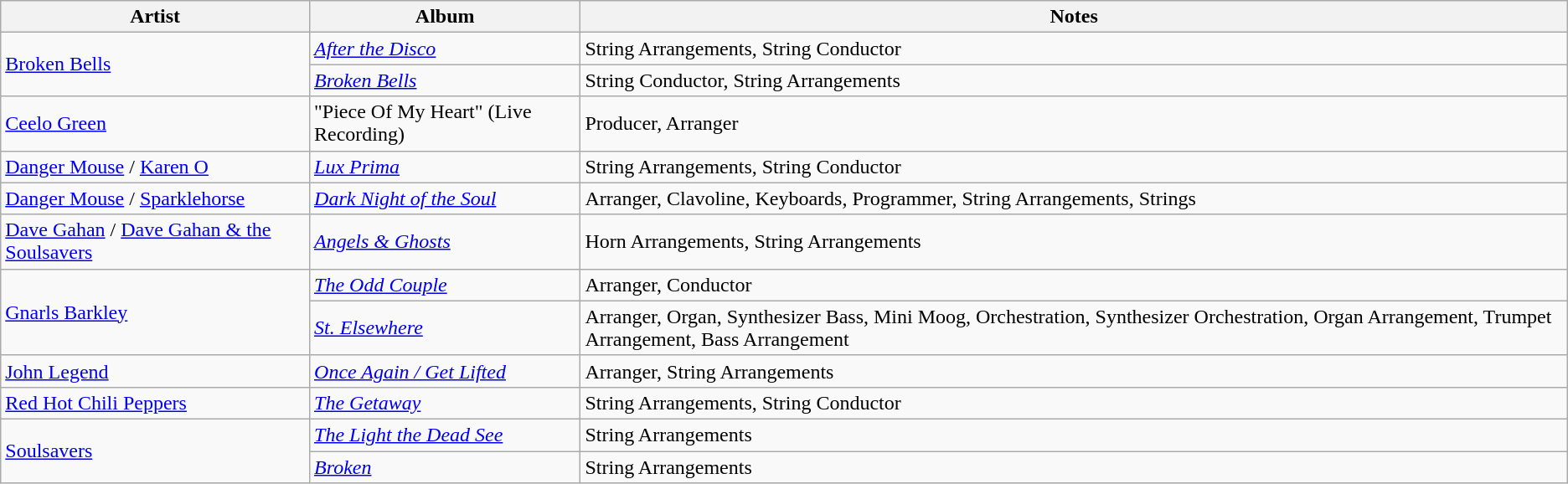<table class="wikitable">
<tr>
<th>Artist</th>
<th>Album</th>
<th>Notes</th>
</tr>
<tr>
<td rowspan=2><a href='#'>Broken Bells</a></td>
<td><em><a href='#'>After the Disco</a></em></td>
<td>String Arrangements, String Conductor</td>
</tr>
<tr>
<td><a href='#'><em>Broken Bells</em></a></td>
<td>String Conductor, String Arrangements</td>
</tr>
<tr>
<td><a href='#'>Ceelo Green</a></td>
<td>"Piece Of My Heart" (Live Recording)</td>
<td>Producer, Arranger</td>
</tr>
<tr>
<td><a href='#'>Danger Mouse</a> / <a href='#'>Karen O</a></td>
<td><em><a href='#'>Lux Prima</a></em></td>
<td>String Arrangements, String Conductor</td>
</tr>
<tr>
<td><a href='#'>Danger Mouse</a> / <a href='#'>Sparklehorse</a></td>
<td><a href='#'><em>Dark Night of the Soul</em></a></td>
<td>Arranger, Clavoline, Keyboards, Programmer, String Arrangements, Strings</td>
</tr>
<tr>
<td><a href='#'>Dave Gahan</a> / <a href='#'>Dave Gahan & the Soulsavers</a></td>
<td><em><a href='#'>Angels & Ghosts</a></em></td>
<td>Horn Arrangements, String Arrangements</td>
</tr>
<tr>
<td rowspan=2><a href='#'>Gnarls Barkley</a></td>
<td><a href='#'><em>The Odd Couple</em></a></td>
<td>Arranger, Conductor</td>
</tr>
<tr>
<td><a href='#'><em>St. Elsewhere</em></a></td>
<td>Arranger, Organ, Synthesizer Bass, Mini Moog, Orchestration, Synthesizer Orchestration, Organ Arrangement, Trumpet Arrangement, Bass Arrangement</td>
</tr>
<tr>
<td><a href='#'>John Legend</a></td>
<td><a href='#'><em>Once Again / Get Lifted</em></a></td>
<td>Arranger, String Arrangements</td>
</tr>
<tr>
<td><a href='#'>Red Hot Chili Peppers</a></td>
<td><a href='#'><em>The Getaway</em></a></td>
<td>String Arrangements, String Conductor</td>
</tr>
<tr>
<td rowspan=2><a href='#'>Soulsavers</a></td>
<td><em><a href='#'>The Light the Dead See</a></em></td>
<td>String Arrangements</td>
</tr>
<tr>
<td><a href='#'><em>Broken</em></a></td>
<td>String Arrangements</td>
</tr>
</table>
